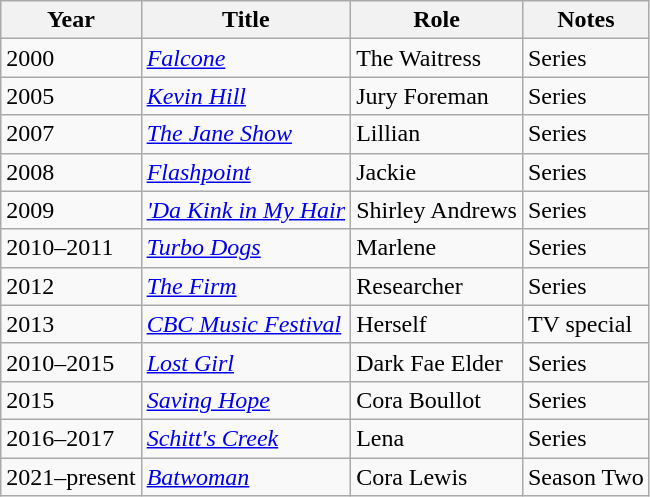<table class="wikitable sortable">
<tr>
<th>Year</th>
<th>Title</th>
<th>Role</th>
<th class="unsortable">Notes</th>
</tr>
<tr>
<td>2000</td>
<td><em><a href='#'>Falcone</a></em></td>
<td>The Waitress</td>
<td>Series</td>
</tr>
<tr>
<td>2005</td>
<td><em><a href='#'>Kevin Hill</a></em></td>
<td>Jury Foreman</td>
<td>Series</td>
</tr>
<tr>
<td>2007</td>
<td data-sort-value="Jane Show, The"><em><a href='#'>The Jane Show</a></em></td>
<td>Lillian</td>
<td>Series</td>
</tr>
<tr>
<td>2008</td>
<td><em><a href='#'>Flashpoint</a></em></td>
<td>Jackie</td>
<td>Series</td>
</tr>
<tr>
<td>2009</td>
<td data-sort-value="Da Kink in My Hair"><em><a href='#'>'Da Kink in My Hair</a></em></td>
<td>Shirley Andrews</td>
<td>Series</td>
</tr>
<tr>
<td>2010–2011</td>
<td><em><a href='#'>Turbo Dogs</a></em></td>
<td>Marlene</td>
<td>Series</td>
</tr>
<tr>
<td>2012</td>
<td data-sort-value="Firm, The"><em><a href='#'>The Firm</a></em></td>
<td>Researcher</td>
<td>Series</td>
</tr>
<tr>
<td>2013</td>
<td><em><a href='#'>CBC Music Festival</a></em></td>
<td>Herself</td>
<td>TV special</td>
</tr>
<tr>
<td>2010–2015</td>
<td><em><a href='#'>Lost Girl</a></em></td>
<td>Dark Fae Elder</td>
<td>Series</td>
</tr>
<tr>
<td>2015</td>
<td><em><a href='#'>Saving Hope</a></em></td>
<td>Cora Boullot</td>
<td>Series</td>
</tr>
<tr>
<td>2016–2017</td>
<td><em><a href='#'>Schitt's Creek</a></em></td>
<td>Lena</td>
<td>Series</td>
</tr>
<tr>
<td>2021–present</td>
<td><em><a href='#'>Batwoman</a></em></td>
<td>Cora Lewis</td>
<td>Season Two</td>
</tr>
</table>
